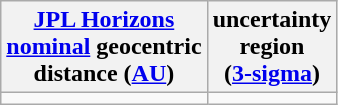<table class="wikitable">
<tr>
<th><a href='#'>JPL Horizons</a><br><a href='#'>nominal</a> geocentric<br>distance (<a href='#'>AU</a>)</th>
<th>uncertainty<br>region<br>(<a href='#'>3-sigma</a>)</th>
</tr>
<tr>
<td></td>
<td></td>
</tr>
</table>
